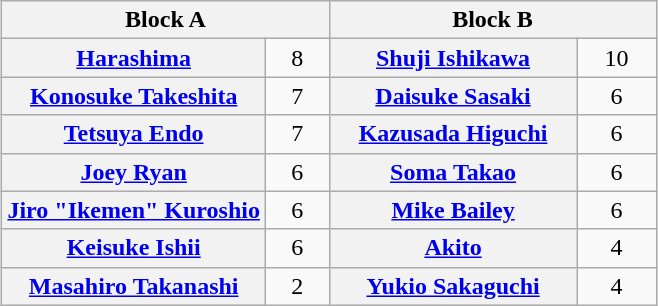<table class="wikitable" style="margin: 1em auto 1em auto;text-align:center">
<tr>
<th colspan="2" style="width:50%">Block A</th>
<th colspan="2" style="width:50%">Block B</th>
</tr>
<tr>
<th><a href='#'>Harashima</a></th>
<td style="width:35px">8</td>
<th><a href='#'>Shuji Ishikawa</a></th>
<td style="width:35px">10</td>
</tr>
<tr>
<th><a href='#'>Konosuke Takeshita</a></th>
<td>7</td>
<th><a href='#'>Daisuke Sasaki</a></th>
<td>6</td>
</tr>
<tr>
<th><a href='#'>Tetsuya Endo</a></th>
<td>7</td>
<th><a href='#'>Kazusada Higuchi</a></th>
<td>6</td>
</tr>
<tr>
<th><a href='#'>Joey Ryan</a></th>
<td>6</td>
<th><a href='#'>Soma Takao</a></th>
<td>6</td>
</tr>
<tr>
<th><a href='#'>Jiro "Ikemen" Kuroshio</a></th>
<td>6</td>
<th><a href='#'>Mike Bailey</a></th>
<td>6</td>
</tr>
<tr>
<th><a href='#'>Keisuke Ishii</a></th>
<td>6</td>
<th><a href='#'>Akito</a></th>
<td>4</td>
</tr>
<tr>
<th><a href='#'>Masahiro Takanashi</a></th>
<td>2</td>
<th><a href='#'>Yukio Sakaguchi</a></th>
<td>4</td>
</tr>
</table>
